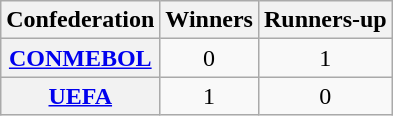<table class="wikitable plainrowheaders sortable" style="text-align:center">
<tr>
<th>Confederation</th>
<th>Winners</th>
<th>Runners-up</th>
</tr>
<tr>
<th scope="row"><a href='#'>CONMEBOL</a></th>
<td>0</td>
<td>1</td>
</tr>
<tr>
<th scope="row"><a href='#'>UEFA</a></th>
<td>1</td>
<td>0</td>
</tr>
</table>
